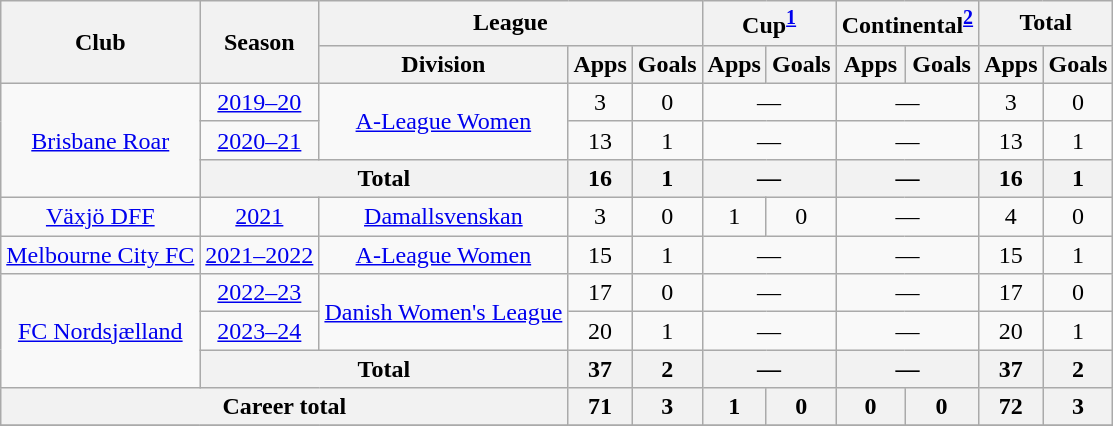<table class="wikitable" style="text-align: center;">
<tr>
<th rowspan="2">Club</th>
<th rowspan="2">Season</th>
<th colspan="3">League</th>
<th colspan="2">Cup<sup><a href='#'>1</a></sup></th>
<th colspan="2">Continental<sup><a href='#'>2</a></sup></th>
<th colspan="2">Total</th>
</tr>
<tr>
<th>Division</th>
<th>Apps</th>
<th>Goals</th>
<th>Apps</th>
<th>Goals</th>
<th>Apps</th>
<th>Goals</th>
<th>Apps</th>
<th>Goals</th>
</tr>
<tr>
<td rowspan="3"><a href='#'>Brisbane Roar</a></td>
<td><a href='#'>2019–20</a></td>
<td rowspan="2"><a href='#'>A-League Women</a></td>
<td>3</td>
<td>0</td>
<td colspan="2">—</td>
<td colspan="2">—</td>
<td>3</td>
<td>0</td>
</tr>
<tr>
<td><a href='#'>2020–21</a></td>
<td>13</td>
<td>1</td>
<td colspan="2">—</td>
<td colspan="2">—</td>
<td>13</td>
<td>1</td>
</tr>
<tr>
<th colspan="2">Total</th>
<th>16</th>
<th>1</th>
<th colspan="2">—</th>
<th colspan="2">—</th>
<th>16</th>
<th>1</th>
</tr>
<tr>
<td><a href='#'>Växjö DFF</a></td>
<td><a href='#'>2021</a></td>
<td><a href='#'>Damallsvenskan</a></td>
<td>3</td>
<td>0</td>
<td>1</td>
<td>0</td>
<td colspan="2">—</td>
<td>4</td>
<td>0</td>
</tr>
<tr>
<td><a href='#'>Melbourne City FC</a></td>
<td><a href='#'>2021–2022</a></td>
<td><a href='#'>A-League Women</a></td>
<td>15</td>
<td>1</td>
<td colspan="2">—</td>
<td colspan="2">—</td>
<td>15</td>
<td>1</td>
</tr>
<tr>
<td rowspan="3"><a href='#'>FC Nordsjælland</a></td>
<td><a href='#'>2022–23</a></td>
<td rowspan="2"><a href='#'>Danish Women's League</a></td>
<td>17</td>
<td>0</td>
<td colspan="2">—</td>
<td colspan="2">—</td>
<td>17</td>
<td>0</td>
</tr>
<tr>
<td><a href='#'>2023–24</a></td>
<td>20</td>
<td>1</td>
<td colspan="2">—</td>
<td colspan="2">—</td>
<td>20</td>
<td>1</td>
</tr>
<tr>
<th colspan="2">Total</th>
<th>37</th>
<th>2</th>
<th colspan="2">—</th>
<th colspan="2">—</th>
<th>37</th>
<th>2</th>
</tr>
<tr>
<th colspan="3">Career total</th>
<th>71</th>
<th>3</th>
<th>1</th>
<th>0</th>
<th>0</th>
<th>0</th>
<th>72</th>
<th>3</th>
</tr>
<tr>
</tr>
</table>
